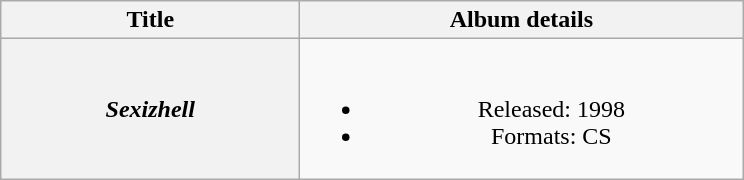<table class="wikitable plainrowheaders" style="text-align:center;">
<tr>
<th scope="col" style="width:12em;">Title</th>
<th scope="col" style="width:18em;">Album details</th>
</tr>
<tr>
<th scope="row"><em>Sexizhell</em></th>
<td><br><ul><li>Released: 1998</li><li>Formats: CS</li></ul></td>
</tr>
</table>
